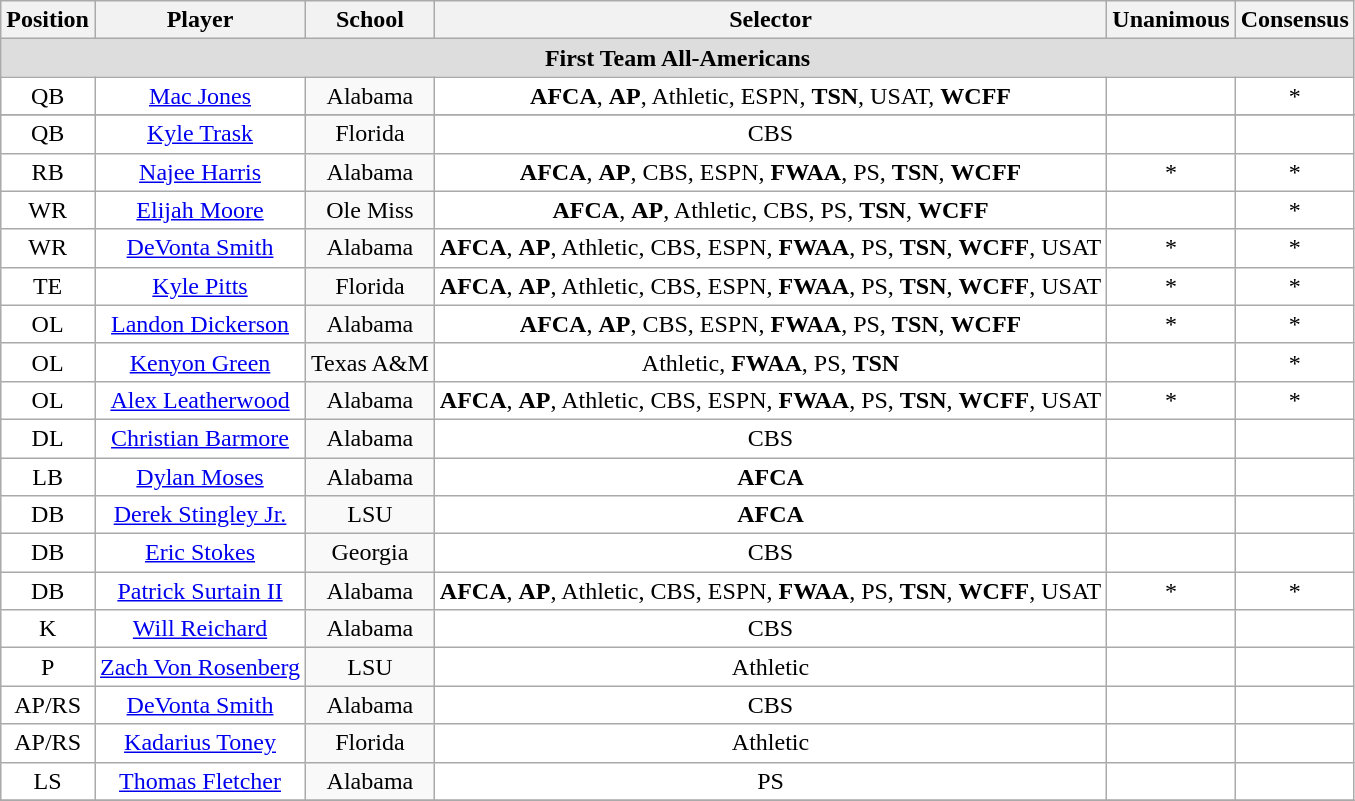<table class="wikitable" border="0">
<tr>
<th>Position</th>
<th>Player</th>
<th>School</th>
<th>Selector</th>
<th>Unanimous</th>
<th>Consensus</th>
</tr>
<tr>
<td colspan="6" style="text-align:center; background:#ddd;"><strong>First Team All-Americans</strong></td>
</tr>
<tr style="text-align:center;">
<td style="background:white">QB</td>
<td style="background:white"><a href='#'>Mac Jones</a></td>
<td style=>Alabama</td>
<td style="background:white"><strong>AFCA</strong>, <strong>AP</strong>, Athletic, ESPN, <strong>TSN</strong>, USAT, <strong>WCFF</strong></td>
<td style="background:white"></td>
<td style="background:white">*</td>
</tr>
<tr style="text-align:center;">
</tr>
<tr style="text-align:center;">
<td style="background:white">QB</td>
<td style="background:white"><a href='#'>Kyle Trask</a></td>
<td style=>Florida</td>
<td style="background:white">CBS</td>
<td style="background:white"></td>
<td style="background:white"></td>
</tr>
<tr style="text-align:center;">
<td style="background:white">RB</td>
<td style="background:white"><a href='#'>Najee Harris</a></td>
<td style=>Alabama</td>
<td style="background:white"><strong>AFCA</strong>, <strong>AP</strong>, CBS, ESPN, <strong>FWAA</strong>, PS, <strong>TSN</strong>, <strong>WCFF</strong></td>
<td style="background:white">*</td>
<td style="background:white">*</td>
</tr>
<tr style="text-align:center;">
<td style="background:white">WR</td>
<td style="background:white"><a href='#'>Elijah Moore</a></td>
<td style=>Ole Miss</td>
<td style="background:white"><strong>AFCA</strong>, <strong>AP</strong>, Athletic, CBS, PS, <strong>TSN</strong>, <strong>WCFF</strong></td>
<td style="background:white"></td>
<td style="background:white">*</td>
</tr>
<tr style="text-align:center;">
<td style="background:white">WR</td>
<td style="background:white"><a href='#'>DeVonta Smith</a></td>
<td style=>Alabama</td>
<td style="background:white"><strong>AFCA</strong>, <strong>AP</strong>, Athletic, CBS, ESPN, <strong>FWAA</strong>, PS, <strong>TSN</strong>, <strong>WCFF</strong>, USAT</td>
<td style="background:white">*</td>
<td style="background:white">*</td>
</tr>
<tr style="text-align:center;">
<td style="background:white">TE</td>
<td style="background:white"><a href='#'>Kyle Pitts</a></td>
<td style=>Florida</td>
<td style="background:white"><strong>AFCA</strong>, <strong>AP</strong>, Athletic, CBS, ESPN, <strong>FWAA</strong>, PS, <strong>TSN</strong>, <strong>WCFF</strong>, USAT</td>
<td style="background:white">*</td>
<td style="background:white">*</td>
</tr>
<tr style="text-align:center;">
<td style="background:white">OL</td>
<td style="background:white"><a href='#'>Landon Dickerson</a></td>
<td style=>Alabama</td>
<td style="background:white"><strong>AFCA</strong>, <strong>AP</strong>, CBS, ESPN, <strong>FWAA</strong>, PS, <strong>TSN</strong>, <strong>WCFF</strong></td>
<td style="background:white">*</td>
<td style="background:white">*</td>
</tr>
<tr style="text-align:center;">
<td style="background:white">OL</td>
<td style="background:white"><a href='#'>Kenyon Green</a></td>
<td style=>Texas A&M</td>
<td style="background:white">Athletic, <strong>FWAA</strong>, PS, <strong>TSN</strong></td>
<td style="background:white"></td>
<td style="background:white">*</td>
</tr>
<tr style="text-align:center;">
<td style="background:white">OL</td>
<td style="background:white"><a href='#'>Alex Leatherwood</a></td>
<td style=>Alabama</td>
<td style="background:white"><strong>AFCA</strong>, <strong>AP</strong>, Athletic, CBS, ESPN, <strong>FWAA</strong>, PS, <strong>TSN</strong>, <strong>WCFF</strong>, USAT</td>
<td style="background:white">*</td>
<td style="background:white">*</td>
</tr>
<tr style="text-align:center;">
<td style="background:white">DL</td>
<td style="background:white"><a href='#'>Christian Barmore</a></td>
<td style=>Alabama</td>
<td style="background:white">CBS</td>
<td style="background:white"></td>
<td style="background:white"></td>
</tr>
<tr style="text-align:center;">
<td style="background:white">LB</td>
<td style="background:white"><a href='#'>Dylan Moses</a></td>
<td style=>Alabama</td>
<td style="background:white"><strong>AFCA</strong></td>
<td style="background:white"></td>
<td style="background:white"></td>
</tr>
<tr style="text-align:center;">
<td style="background:white">DB</td>
<td style="background:white"><a href='#'>Derek Stingley Jr.</a></td>
<td style=>LSU</td>
<td style="background:white"><strong>AFCA</strong></td>
<td style="background:white"></td>
<td style="background:white"></td>
</tr>
<tr style="text-align:center;">
<td style="background:white">DB</td>
<td style="background:white"><a href='#'>Eric Stokes</a></td>
<td style=>Georgia</td>
<td style="background:white">CBS</td>
<td style="background:white"></td>
<td style="background:white"></td>
</tr>
<tr style="text-align:center;">
<td style="background:white">DB</td>
<td style="background:white"><a href='#'>Patrick Surtain II</a></td>
<td style=>Alabama</td>
<td style="background:white"><strong>AFCA</strong>, <strong>AP</strong>, Athletic, CBS, ESPN, <strong>FWAA</strong>, PS, <strong>TSN</strong>, <strong>WCFF</strong>, USAT</td>
<td style="background:white">*</td>
<td style="background:white">*</td>
</tr>
<tr style="text-align:center;">
<td style="background:white">K</td>
<td style="background:white"><a href='#'>Will Reichard</a></td>
<td style=>Alabama</td>
<td style="background:white">CBS</td>
<td style="background:white"></td>
<td style="background:white"></td>
</tr>
<tr style="text-align:center;">
<td style="background:white">P</td>
<td style="background:white"><a href='#'>Zach Von Rosenberg</a></td>
<td style=>LSU</td>
<td style="background:white">Athletic</td>
<td style="background:white"></td>
<td style="background:white"></td>
</tr>
<tr style="text-align:center;">
<td style="background:white">AP/RS</td>
<td style="background:white"><a href='#'>DeVonta Smith</a></td>
<td style=>Alabama</td>
<td style="background:white">CBS</td>
<td style="background:white"></td>
<td style="background:white"></td>
</tr>
<tr style="text-align:center;">
<td style="background:white">AP/RS</td>
<td style="background:white"><a href='#'>Kadarius Toney</a></td>
<td style=>Florida</td>
<td style="background:white">Athletic</td>
<td style="background:white"></td>
<td style="background:white"></td>
</tr>
<tr style="text-align:center;">
<td style="background:white">LS</td>
<td style="background:white"><a href='#'>Thomas Fletcher</a></td>
<td style=>Alabama</td>
<td style="background:white">PS</td>
<td style="background:white"></td>
<td style="background:white"></td>
</tr>
<tr>
</tr>
</table>
